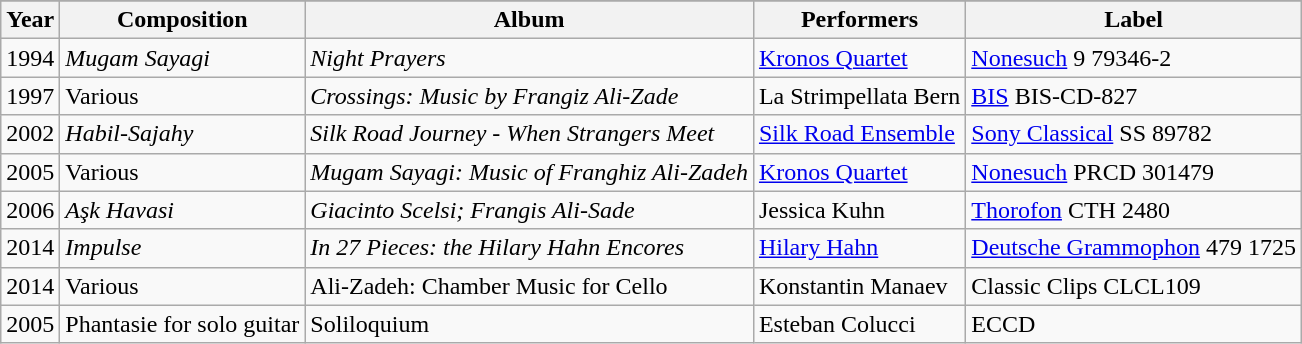<table class = "wikitable sortable plainrowheaders">
<tr>
</tr>
<tr>
<th scope="col">Year</th>
<th scope="col" class="unsortable">Composition</th>
<th scope="col">Album</th>
<th scope="col" class="unsortable">Performers</th>
<th scope="col">Label</th>
</tr>
<tr>
<td>1994</td>
<td><em>Mugam Sayagi</em></td>
<td><em>Night Prayers</em></td>
<td><a href='#'>Kronos Quartet</a></td>
<td><a href='#'>Nonesuch</a> 9 79346-2</td>
</tr>
<tr>
<td>1997</td>
<td>Various</td>
<td><em>Crossings: Music by Frangiz Ali-Zade</em></td>
<td>La Strimpellata Bern</td>
<td><a href='#'>BIS</a> BIS-CD-827</td>
</tr>
<tr>
<td>2002</td>
<td><em>Habil-Sajahy</em></td>
<td><em>Silk Road Journey - When Strangers Meet</em></td>
<td><a href='#'>Silk Road Ensemble</a></td>
<td><a href='#'>Sony Classical</a> SS 89782</td>
</tr>
<tr>
<td>2005</td>
<td>Various</td>
<td><em>Mugam Sayagi: Music of Franghiz Ali-Zadeh</em></td>
<td><a href='#'>Kronos Quartet</a></td>
<td><a href='#'>Nonesuch</a> PRCD 301479</td>
</tr>
<tr>
<td>2006</td>
<td><em>Aşk Havasi</em></td>
<td><em>Giacinto Scelsi; Frangis Ali-Sade</em></td>
<td>Jessica Kuhn</td>
<td><a href='#'>Thorofon</a> CTH 2480</td>
</tr>
<tr>
<td>2014</td>
<td><em>Impulse</em></td>
<td><em>In 27 Pieces: the Hilary Hahn Encores</em></td>
<td><a href='#'>Hilary Hahn</a></td>
<td><a href='#'>Deutsche Grammophon</a> 479 1725</td>
</tr>
<tr>
<td>2014</td>
<td>Various</td>
<td>Ali-Zadeh: Chamber Music for Cello</td>
<td>Konstantin Manaev</td>
<td>Classic Clips CLCL109</td>
</tr>
<tr>
<td>2005</td>
<td>Phantasie for solo guitar</td>
<td>Soliloquium</td>
<td>Esteban Colucci</td>
<td>ECCD</td>
</tr>
</table>
